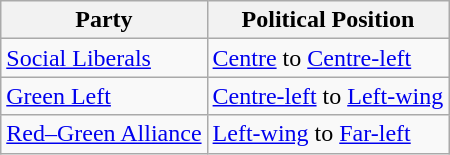<table class="wikitable mw-collapsible mw-collapsed">
<tr>
<th>Party</th>
<th>Political Position</th>
</tr>
<tr>
<td><a href='#'>Social Liberals</a></td>
<td><a href='#'>Centre</a> to <a href='#'>Centre-left</a></td>
</tr>
<tr>
<td><a href='#'>Green Left</a></td>
<td><a href='#'>Centre-left</a> to <a href='#'>Left-wing</a></td>
</tr>
<tr>
<td><a href='#'>Red–Green Alliance</a></td>
<td><a href='#'>Left-wing</a> to <a href='#'>Far-left</a></td>
</tr>
</table>
